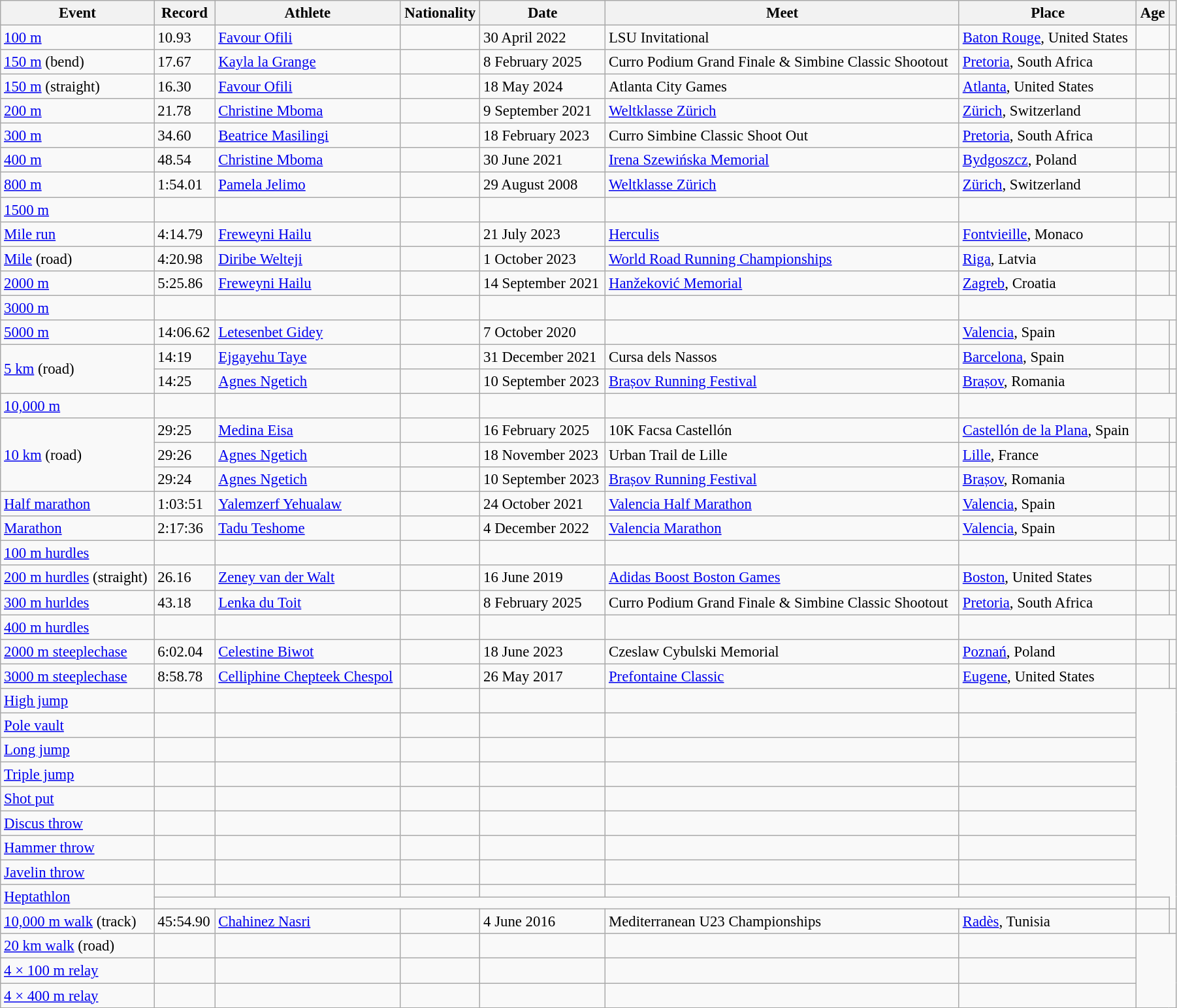<table class="wikitable" style="font-size:95%; width: 95%;">
<tr>
<th>Event</th>
<th>Record</th>
<th>Athlete</th>
<th>Nationality</th>
<th>Date</th>
<th>Meet</th>
<th>Place</th>
<th>Age</th>
<th></th>
</tr>
<tr>
<td><a href='#'>100 m</a></td>
<td>10.93 </td>
<td><a href='#'>Favour Ofili</a></td>
<td></td>
<td>30 April 2022</td>
<td>LSU Invitational</td>
<td><a href='#'>Baton Rouge</a>, United States</td>
<td></td>
<td></td>
</tr>
<tr>
<td><a href='#'>150 m</a> (bend)</td>
<td>17.67  </td>
<td><a href='#'>Kayla la Grange</a></td>
<td></td>
<td>8 February 2025</td>
<td>Curro Podium Grand Finale & Simbine Classic Shootout</td>
<td><a href='#'>Pretoria</a>, South Africa</td>
<td></td>
<td></td>
</tr>
<tr>
<td><a href='#'>150 m</a> (straight)</td>
<td>16.30 </td>
<td><a href='#'>Favour Ofili</a></td>
<td></td>
<td>18 May 2024</td>
<td>Atlanta City Games</td>
<td><a href='#'>Atlanta</a>, United States</td>
<td></td>
<td></td>
</tr>
<tr>
<td><a href='#'>200 m</a></td>
<td>21.78 </td>
<td><a href='#'>Christine Mboma</a></td>
<td></td>
<td>9 September 2021</td>
<td><a href='#'>Weltklasse Zürich</a></td>
<td><a href='#'>Zürich</a>, Switzerland</td>
<td></td>
<td></td>
</tr>
<tr>
<td><a href='#'>300 m</a></td>
<td>34.60 </td>
<td><a href='#'>Beatrice Masilingi</a></td>
<td></td>
<td>18 February 2023</td>
<td>Curro Simbine Classic Shoot Out</td>
<td><a href='#'>Pretoria</a>, South Africa</td>
<td></td>
<td></td>
</tr>
<tr>
<td><a href='#'>400 m</a></td>
<td>48.54</td>
<td><a href='#'>Christine Mboma</a></td>
<td></td>
<td>30 June 2021</td>
<td><a href='#'>Irena Szewińska Memorial</a></td>
<td><a href='#'>Bydgoszcz</a>, Poland</td>
<td></td>
<td></td>
</tr>
<tr>
<td><a href='#'>800 m</a></td>
<td>1:54.01</td>
<td><a href='#'>Pamela Jelimo</a></td>
<td></td>
<td>29 August 2008</td>
<td><a href='#'>Weltklasse Zürich</a></td>
<td><a href='#'>Zürich</a>, Switzerland</td>
<td></td>
<td></td>
</tr>
<tr>
<td><a href='#'>1500 m</a></td>
<td></td>
<td></td>
<td></td>
<td></td>
<td></td>
<td></td>
</tr>
<tr>
<td><a href='#'>Mile run</a></td>
<td>4:14.79</td>
<td><a href='#'>Freweyni Hailu</a></td>
<td></td>
<td>21 July 2023</td>
<td><a href='#'>Herculis</a></td>
<td><a href='#'>Fontvieille</a>, Monaco</td>
<td></td>
<td></td>
</tr>
<tr>
<td><a href='#'>Mile</a> (road)</td>
<td>4:20.98 </td>
<td><a href='#'>Diribe Welteji</a></td>
<td></td>
<td>1 October 2023</td>
<td><a href='#'>World Road Running Championships</a></td>
<td><a href='#'>Riga</a>, Latvia</td>
<td></td>
<td></td>
</tr>
<tr>
<td><a href='#'>2000 m</a></td>
<td>5:25.86</td>
<td><a href='#'>Freweyni Hailu</a></td>
<td></td>
<td>14 September 2021</td>
<td><a href='#'>Hanžeković Memorial</a></td>
<td><a href='#'>Zagreb</a>, Croatia</td>
<td></td>
<td></td>
</tr>
<tr>
<td><a href='#'>3000 m</a></td>
<td></td>
<td></td>
<td></td>
<td></td>
<td></td>
<td></td>
</tr>
<tr>
<td><a href='#'>5000 m</a></td>
<td>14:06.62</td>
<td><a href='#'>Letesenbet Gidey</a></td>
<td></td>
<td>7 October 2020</td>
<td></td>
<td><a href='#'>Valencia</a>, Spain</td>
<td></td>
<td></td>
</tr>
<tr>
<td rowspan=2><a href='#'>5 km</a> (road)</td>
<td>14:19 </td>
<td><a href='#'>Ejgayehu Taye</a></td>
<td></td>
<td>31 December 2021</td>
<td>Cursa dels Nassos</td>
<td><a href='#'>Barcelona</a>, Spain</td>
<td></td>
<td></td>
</tr>
<tr>
<td>14:25 </td>
<td><a href='#'>Agnes Ngetich</a></td>
<td></td>
<td>10 September 2023</td>
<td><a href='#'>Brașov Running Festival</a></td>
<td><a href='#'>Brașov</a>, Romania</td>
<td></td>
<td></td>
</tr>
<tr>
<td><a href='#'>10,000 m</a></td>
<td></td>
<td></td>
<td></td>
<td></td>
<td></td>
<td></td>
</tr>
<tr>
<td rowspan=3><a href='#'>10 km</a> (road)</td>
<td>29:25 </td>
<td><a href='#'>Medina Eisa</a></td>
<td></td>
<td>16 February 2025</td>
<td>10K Facsa Castellón</td>
<td><a href='#'>Castellón de la Plana</a>, Spain</td>
<td></td>
<td></td>
</tr>
<tr>
<td>29:26 </td>
<td><a href='#'>Agnes Ngetich</a></td>
<td></td>
<td>18 November 2023</td>
<td>Urban Trail de Lille</td>
<td><a href='#'>Lille</a>, France</td>
<td></td>
<td></td>
</tr>
<tr>
<td>29:24 </td>
<td><a href='#'>Agnes Ngetich</a></td>
<td></td>
<td>10 September 2023</td>
<td><a href='#'>Brașov Running Festival</a></td>
<td><a href='#'>Brașov</a>, Romania</td>
<td></td>
<td></td>
</tr>
<tr>
<td><a href='#'>Half marathon</a></td>
<td>1:03:51</td>
<td><a href='#'>Yalemzerf Yehualaw</a></td>
<td></td>
<td>24 October 2021</td>
<td><a href='#'>Valencia Half Marathon</a></td>
<td><a href='#'>Valencia</a>, Spain</td>
<td></td>
<td></td>
</tr>
<tr>
<td><a href='#'>Marathon</a></td>
<td>2:17:36</td>
<td><a href='#'>Tadu Teshome</a></td>
<td></td>
<td>4 December 2022</td>
<td><a href='#'>Valencia Marathon</a></td>
<td><a href='#'>Valencia</a>, Spain</td>
<td></td>
<td></td>
</tr>
<tr>
<td><a href='#'>100 m hurdles</a></td>
<td></td>
<td></td>
<td></td>
<td></td>
<td></td>
<td></td>
</tr>
<tr>
<td><a href='#'>200 m hurdles</a> (straight)</td>
<td>26.16 </td>
<td><a href='#'>Zeney van der Walt</a></td>
<td></td>
<td>16 June 2019</td>
<td><a href='#'>Adidas Boost Boston Games</a></td>
<td><a href='#'>Boston</a>, United States</td>
<td></td>
<td></td>
</tr>
<tr>
<td><a href='#'>300 m hurldes</a></td>
<td>43.18 </td>
<td><a href='#'>Lenka du Toit</a></td>
<td></td>
<td>8 February 2025</td>
<td>Curro Podium Grand Finale & Simbine Classic Shootout</td>
<td><a href='#'>Pretoria</a>, South Africa</td>
<td></td>
<td></td>
</tr>
<tr>
<td><a href='#'>400 m hurdles</a></td>
<td></td>
<td></td>
<td></td>
<td></td>
<td></td>
<td></td>
</tr>
<tr>
<td><a href='#'>2000 m steeplechase</a></td>
<td>6:02.04</td>
<td><a href='#'>Celestine Biwot</a></td>
<td></td>
<td>18 June 2023</td>
<td>Czeslaw Cybulski Memorial</td>
<td><a href='#'>Poznań</a>, Poland</td>
<td></td>
<td></td>
</tr>
<tr>
<td><a href='#'>3000 m steeplechase</a></td>
<td>8:58.78</td>
<td><a href='#'>Celliphine Chepteek Chespol</a></td>
<td></td>
<td>26 May 2017</td>
<td><a href='#'>Prefontaine Classic</a></td>
<td><a href='#'>Eugene</a>, United States</td>
<td></td>
<td></td>
</tr>
<tr>
<td><a href='#'>High jump</a></td>
<td></td>
<td></td>
<td></td>
<td></td>
<td></td>
<td></td>
</tr>
<tr>
<td><a href='#'>Pole vault</a></td>
<td></td>
<td></td>
<td></td>
<td></td>
<td></td>
<td></td>
</tr>
<tr>
<td><a href='#'>Long jump</a></td>
<td></td>
<td></td>
<td></td>
<td></td>
<td></td>
<td></td>
</tr>
<tr>
<td><a href='#'>Triple jump</a></td>
<td></td>
<td></td>
<td></td>
<td></td>
<td></td>
<td></td>
</tr>
<tr>
<td><a href='#'>Shot put</a></td>
<td></td>
<td></td>
<td></td>
<td></td>
<td></td>
<td></td>
</tr>
<tr>
<td><a href='#'>Discus throw</a></td>
<td></td>
<td></td>
<td></td>
<td></td>
<td></td>
<td></td>
</tr>
<tr>
<td><a href='#'>Hammer throw</a></td>
<td></td>
<td></td>
<td></td>
<td></td>
<td></td>
<td></td>
</tr>
<tr>
<td><a href='#'>Javelin throw</a></td>
<td></td>
<td></td>
<td></td>
<td></td>
<td></td>
<td></td>
</tr>
<tr>
<td rowspan=2><a href='#'>Heptathlon</a></td>
<td></td>
<td></td>
<td></td>
<td></td>
<td></td>
<td></td>
</tr>
<tr>
<td colspan=6></td>
<td></td>
</tr>
<tr>
<td><a href='#'>10,000 m walk</a> (track)</td>
<td>45:54.90</td>
<td><a href='#'>Chahinez Nasri</a></td>
<td></td>
<td>4 June 2016</td>
<td>Mediterranean U23 Championships</td>
<td><a href='#'>Radès</a>, Tunisia</td>
<td></td>
<td></td>
</tr>
<tr>
<td><a href='#'>20 km walk</a> (road)</td>
<td></td>
<td></td>
<td></td>
<td></td>
<td></td>
<td></td>
</tr>
<tr>
<td><a href='#'>4 × 100 m relay</a></td>
<td></td>
<td></td>
<td></td>
<td></td>
<td></td>
<td></td>
</tr>
<tr>
<td><a href='#'>4 × 400 m relay</a></td>
<td></td>
<td></td>
<td></td>
<td></td>
<td></td>
<td></td>
</tr>
</table>
